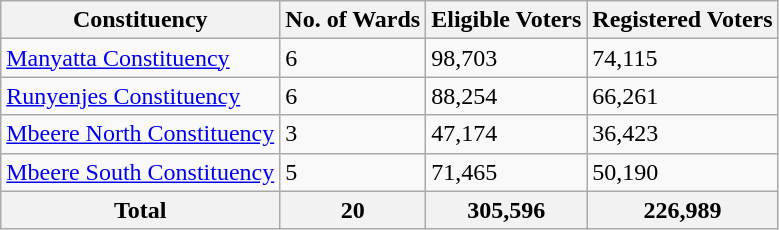<table class="wikitable">
<tr>
<th>Constituency</th>
<th>No. of Wards</th>
<th>Eligible Voters</th>
<th>Registered Voters</th>
</tr>
<tr>
<td><a href='#'>Manyatta Constituency</a></td>
<td>6</td>
<td>98,703</td>
<td>74,115</td>
</tr>
<tr>
<td><a href='#'>Runyenjes Constituency</a></td>
<td>6</td>
<td>88,254</td>
<td>66,261</td>
</tr>
<tr>
<td><a href='#'>Mbeere North Constituency</a></td>
<td>3</td>
<td>47,174</td>
<td>36,423</td>
</tr>
<tr>
<td><a href='#'>Mbeere South Constituency</a></td>
<td>5</td>
<td>71,465</td>
<td>50,190</td>
</tr>
<tr>
<th>Total</th>
<th>20</th>
<th>305,596</th>
<th>226,989</th>
</tr>
</table>
